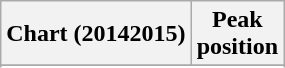<table class="wikitable sortable plainrowheaders" style="text-align:center">
<tr>
<th scope="col">Chart (20142015)</th>
<th scope="col">Peak<br>position</th>
</tr>
<tr>
</tr>
<tr>
</tr>
<tr>
</tr>
<tr>
</tr>
<tr>
</tr>
</table>
